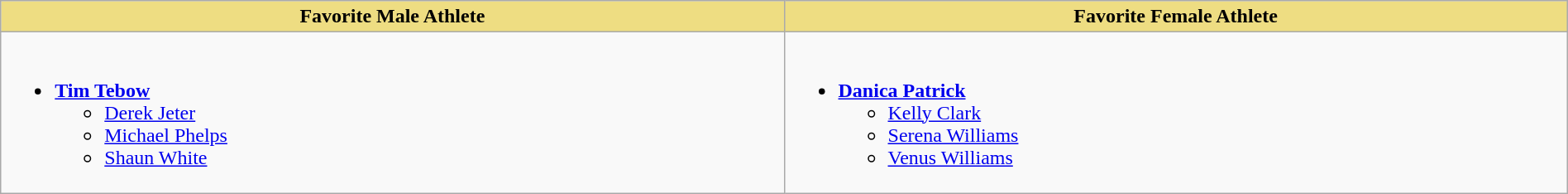<table class="wikitable" style="width:100%">
<tr>
<th style="background:#EEDD82; width:50%">Favorite Male Athlete</th>
<th style="background:#EEDD82; width:50%">Favorite Female Athlete</th>
</tr>
<tr>
<td valign="top"><br><ul><li><strong><a href='#'>Tim Tebow</a></strong><ul><li><a href='#'>Derek Jeter</a></li><li><a href='#'>Michael Phelps</a></li><li><a href='#'>Shaun White</a></li></ul></li></ul></td>
<td valign="top"><br><ul><li><strong><a href='#'>Danica Patrick</a></strong><ul><li><a href='#'>Kelly Clark</a></li><li><a href='#'>Serena Williams</a></li><li><a href='#'>Venus Williams</a></li></ul></li></ul></td>
</tr>
</table>
